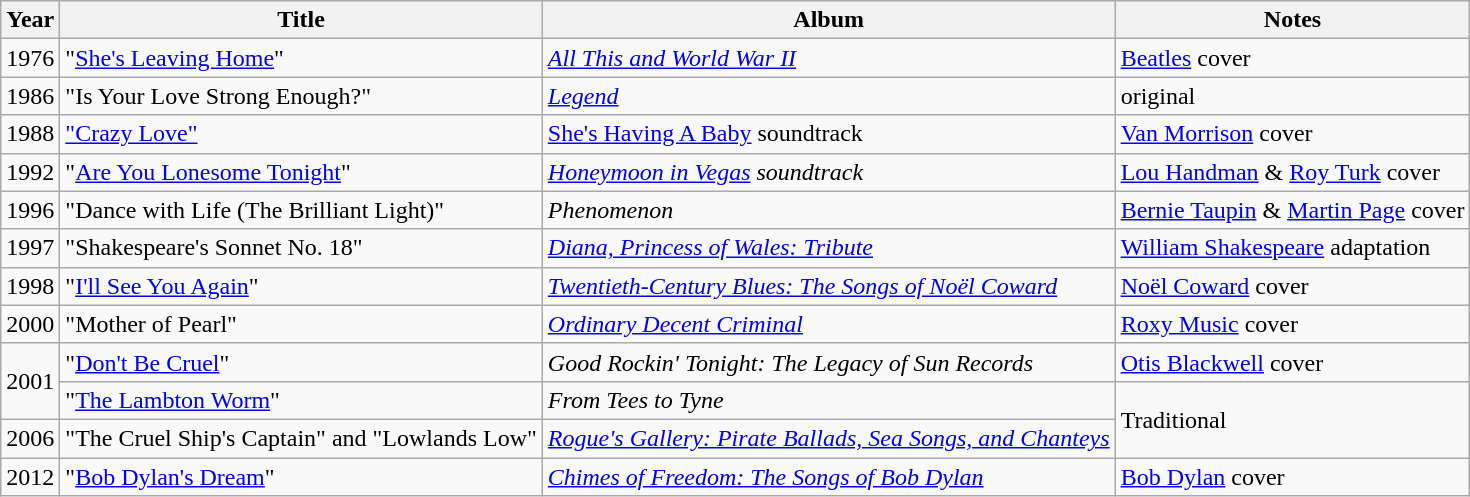<table class="wikitable">
<tr>
<th>Year</th>
<th>Title</th>
<th>Album</th>
<th>Notes</th>
</tr>
<tr>
<td>1976</td>
<td>"<a href='#'>She's Leaving Home</a>"</td>
<td><em><a href='#'>All This and World War II</a></em></td>
<td><a href='#'>Beatles</a> cover</td>
</tr>
<tr>
<td>1986</td>
<td>"Is Your Love Strong Enough?"</td>
<td><em><a href='#'>Legend</a></em></td>
<td>original</td>
</tr>
<tr>
<td>1988</td>
<td><a href='#'>"Crazy Love"</a></td>
<td><a href='#'>She's Having A Baby</a> soundtrack</td>
<td><a href='#'>Van Morrison</a> cover</td>
</tr>
<tr>
<td>1992</td>
<td>"<a href='#'>Are You Lonesome Tonight</a>"</td>
<td><em><a href='#'>Honeymoon in Vegas</a> soundtrack</em></td>
<td><a href='#'>Lou Handman</a> & <a href='#'>Roy Turk</a> cover</td>
</tr>
<tr>
<td>1996</td>
<td>"Dance with Life (The Brilliant Light)"</td>
<td><em>Phenomenon</em></td>
<td><a href='#'>Bernie Taupin</a> & <a href='#'>Martin Page</a> cover</td>
</tr>
<tr>
<td>1997</td>
<td>"Shakespeare's Sonnet No. 18"</td>
<td><em><a href='#'>Diana, Princess of Wales: Tribute</a></em></td>
<td><a href='#'>William Shakespeare</a> adaptation</td>
</tr>
<tr>
<td>1998</td>
<td>"<a href='#'>I'll See You Again</a>"</td>
<td><em><a href='#'>Twentieth-Century Blues: The Songs of Noël Coward</a></em></td>
<td><a href='#'>Noël Coward</a> cover</td>
</tr>
<tr>
<td>2000</td>
<td>"Mother of Pearl"</td>
<td><em><a href='#'>Ordinary Decent Criminal</a></em></td>
<td><a href='#'>Roxy Music</a> cover</td>
</tr>
<tr>
<td rowspan="2">2001</td>
<td>"<a href='#'>Don't Be Cruel</a>"</td>
<td><em>Good Rockin' Tonight: The Legacy of Sun Records</em></td>
<td><a href='#'>Otis Blackwell</a> cover</td>
</tr>
<tr>
<td>"<a href='#'>The Lambton Worm</a>"</td>
<td><em>From Tees to Tyne</em></td>
<td rowspan="2">Traditional</td>
</tr>
<tr>
<td>2006</td>
<td>"The Cruel Ship's Captain" and "Lowlands Low"</td>
<td><em><a href='#'>Rogue's Gallery: Pirate Ballads, Sea Songs, and Chanteys</a></em></td>
</tr>
<tr>
<td>2012</td>
<td>"<a href='#'>Bob Dylan's Dream</a>"</td>
<td><em><a href='#'>Chimes of Freedom: The Songs of Bob Dylan</a></em></td>
<td><a href='#'>Bob Dylan</a> cover</td>
</tr>
</table>
